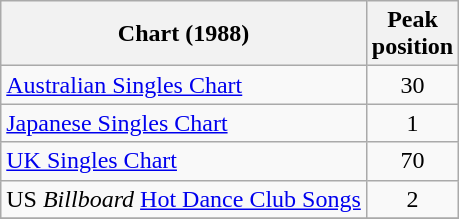<table class="wikitable">
<tr>
<th>Chart (1988)</th>
<th>Peak<br>position</th>
</tr>
<tr>
<td><a href='#'>Australian Singles Chart</a></td>
<td align="center">30</td>
</tr>
<tr>
<td><a href='#'>Japanese Singles Chart</a></td>
<td align="center">1</td>
</tr>
<tr>
<td><a href='#'>UK Singles Chart</a></td>
<td align="center">70</td>
</tr>
<tr>
<td>US <em>Billboard</em> <a href='#'>Hot Dance Club Songs</a></td>
<td align="center">2</td>
</tr>
<tr>
</tr>
</table>
